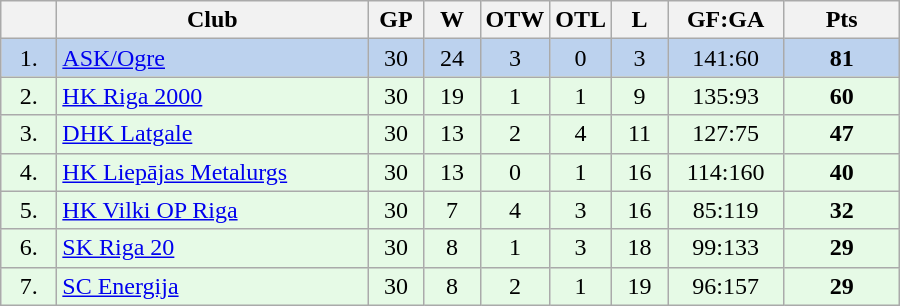<table class="wikitable">
<tr>
<th width="30"></th>
<th width="200">Club</th>
<th width="30">GP</th>
<th width="30">W</th>
<th width="30">OTW</th>
<th width="30">OTL</th>
<th width="30">L</th>
<th width="70">GF:GA</th>
<th width="70">Pts</th>
</tr>
<tr bgcolor="#BCD2EE" align="center">
<td>1.</td>
<td align="left"> <a href='#'>ASK/Ogre</a></td>
<td>30</td>
<td>24</td>
<td>3</td>
<td>0</td>
<td>3</td>
<td>141:60</td>
<td><strong>81</strong></td>
</tr>
<tr bgcolor="#e6fae6" align="center">
<td>2.</td>
<td align="left"> <a href='#'>HK Riga 2000</a></td>
<td>30</td>
<td>19</td>
<td>1</td>
<td>1</td>
<td>9</td>
<td>135:93</td>
<td><strong>60</strong></td>
</tr>
<tr bgcolor="#e6fae6" align="center">
<td>3.</td>
<td align="left"> <a href='#'>DHK Latgale</a></td>
<td>30</td>
<td>13</td>
<td>2</td>
<td>4</td>
<td>11</td>
<td>127:75</td>
<td><strong>47</strong></td>
</tr>
<tr bgcolor="#e6fae6" align="center">
<td>4.</td>
<td align="left"> <a href='#'>HK Liepājas Metalurgs</a></td>
<td>30</td>
<td>13</td>
<td>0</td>
<td>1</td>
<td>16</td>
<td>114:160</td>
<td><strong>40</strong></td>
</tr>
<tr bgcolor="#e6fae6" align="center">
<td>5.</td>
<td align="left"> <a href='#'>HK Vilki OP Riga</a></td>
<td>30</td>
<td>7</td>
<td>4</td>
<td>3</td>
<td>16</td>
<td>85:119</td>
<td><strong>32</strong></td>
</tr>
<tr bgcolor="#e6fae6" align="center">
<td>6.</td>
<td align="left"> <a href='#'>SK Riga 20</a></td>
<td>30</td>
<td>8</td>
<td>1</td>
<td>3</td>
<td>18</td>
<td>99:133</td>
<td><strong>29</strong></td>
</tr>
<tr bgcolor="#e6fae6" align="center">
<td>7.</td>
<td align="left"> <a href='#'>SC Energija</a></td>
<td>30</td>
<td>8</td>
<td>2</td>
<td>1</td>
<td>19</td>
<td>96:157</td>
<td><strong>29</strong></td>
</tr>
</table>
